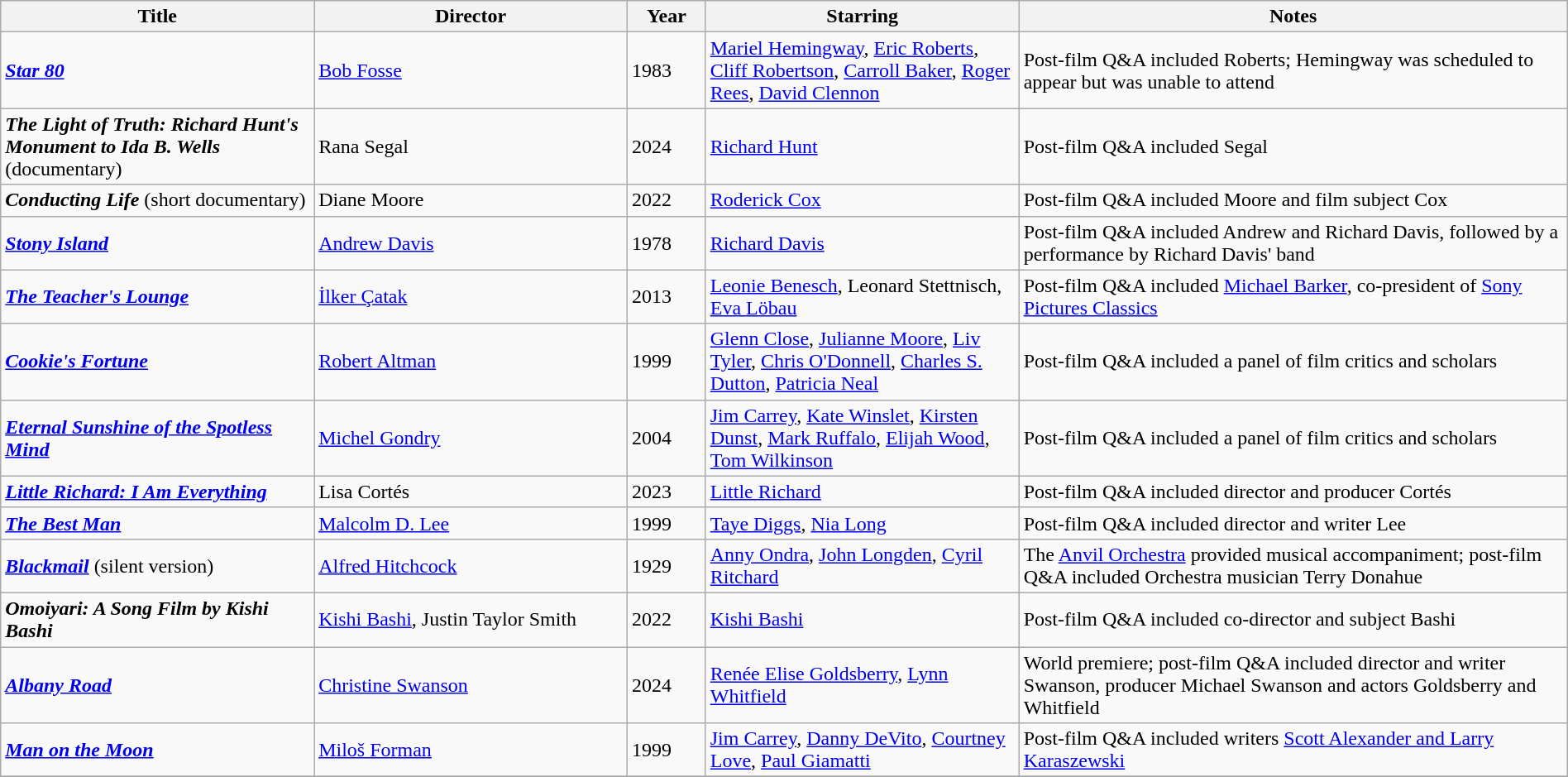<table class="wikitable" style="width:100%;">
<tr>
<th style="width:20%;">Title</th>
<th style="width:20%;">Director</th>
<th style="width:5%;">Year</th>
<th style="width:20%;">Starring</th>
<th style="width:35%;">Notes</th>
</tr>
<tr>
<td><strong><em><a href='#'>Star 80</a></em></strong></td>
<td><a href='#'>Bob Fosse</a></td>
<td>1983</td>
<td><a href='#'>Mariel Hemingway</a>, <a href='#'>Eric Roberts</a>, <a href='#'>Cliff Robertson</a>, <a href='#'>Carroll Baker</a>, <a href='#'>Roger Rees</a>, <a href='#'>David Clennon</a></td>
<td>Post-film Q&A included Roberts; Hemingway was scheduled to appear but was unable to attend</td>
</tr>
<tr>
<td><strong><em>The Light of Truth: Richard Hunt's Monument to Ida B. Wells</em></strong> (documentary)</td>
<td>Rana Segal</td>
<td>2024</td>
<td><a href='#'>Richard Hunt</a></td>
<td>Post-film Q&A included Segal</td>
</tr>
<tr>
<td><strong><em> Conducting Life </em></strong> (short documentary)</td>
<td>Diane Moore</td>
<td>2022</td>
<td><a href='#'>Roderick Cox</a></td>
<td>Post-film Q&A included Moore and film subject Cox</td>
</tr>
<tr>
<td><strong><em><a href='#'>Stony Island</a></em></strong></td>
<td><a href='#'>Andrew Davis</a></td>
<td>1978</td>
<td><a href='#'>Richard Davis</a></td>
<td>Post-film Q&A included Andrew and Richard Davis, followed by a performance by Richard Davis' band</td>
</tr>
<tr>
<td><strong><em><a href='#'>The Teacher's Lounge</a></em></strong></td>
<td><a href='#'>İlker Çatak</a></td>
<td>2013</td>
<td><a href='#'>Leonie Benesch</a>, Leonard Stettnisch, <a href='#'>Eva Löbau</a></td>
<td>Post-film Q&A included <a href='#'>Michael Barker</a>, co-president of <a href='#'>Sony Pictures Classics</a></td>
</tr>
<tr>
<td><strong><em><a href='#'>Cookie's Fortune</a></em></strong></td>
<td><a href='#'>Robert Altman</a></td>
<td>1999</td>
<td><a href='#'>Glenn Close</a>, <a href='#'>Julianne Moore</a>, <a href='#'>Liv Tyler</a>, <a href='#'>Chris O'Donnell</a>, <a href='#'>Charles S. Dutton</a>, <a href='#'>Patricia Neal</a></td>
<td>Post-film Q&A included a panel of film critics and scholars</td>
</tr>
<tr>
<td><strong><em><a href='#'>Eternal Sunshine of the Spotless Mind</a></em></strong></td>
<td><a href='#'>Michel Gondry</a></td>
<td>2004</td>
<td><a href='#'>Jim Carrey</a>, <a href='#'>Kate Winslet</a>, <a href='#'>Kirsten Dunst</a>, <a href='#'>Mark Ruffalo</a>, <a href='#'>Elijah Wood</a>, <a href='#'>Tom Wilkinson</a></td>
<td>Post-film Q&A included a panel of film critics and scholars</td>
</tr>
<tr>
<td><strong><em><a href='#'>Little Richard: I Am Everything</a></em></strong></td>
<td>Lisa Cortés</td>
<td>2023</td>
<td><a href='#'>Little Richard</a></td>
<td>Post-film Q&A included director and producer Cortés</td>
</tr>
<tr>
<td><strong><em><a href='#'>The Best Man</a></em></strong></td>
<td><a href='#'>Malcolm D. Lee</a></td>
<td>1999</td>
<td><a href='#'>Taye Diggs</a>, <a href='#'>Nia Long</a></td>
<td>Post-film Q&A included director and writer Lee</td>
</tr>
<tr>
<td><strong><em><a href='#'>Blackmail</a></em></strong> (silent version)</td>
<td><a href='#'>Alfred Hitchcock</a></td>
<td>1929</td>
<td><a href='#'>Anny Ondra</a>, <a href='#'>John Longden</a>, <a href='#'>Cyril Ritchard</a></td>
<td>The <a href='#'>Anvil Orchestra</a> provided musical accompaniment; post-film Q&A included Orchestra musician Terry Donahue</td>
</tr>
<tr>
<td><strong><em>Omoiyari: A Song Film by Kishi Bashi</em></strong></td>
<td><a href='#'>Kishi Bashi</a>, Justin Taylor Smith</td>
<td>2022</td>
<td><a href='#'>Kishi Bashi</a></td>
<td>Post-film Q&A included co-director and subject Bashi</td>
</tr>
<tr>
<td><strong><em> <a href='#'>Albany Road</a> </em></strong></td>
<td><a href='#'>Christine Swanson</a></td>
<td>2024</td>
<td><a href='#'>Renée Elise Goldsberry</a>, <a href='#'>Lynn Whitfield</a></td>
<td>World premiere; post-film Q&A included director and writer Swanson, producer Michael Swanson and actors Goldsberry and Whitfield</td>
</tr>
<tr>
<td><strong><em><a href='#'>Man on the Moon</a></em></strong></td>
<td><a href='#'>Miloš Forman</a></td>
<td>1999</td>
<td><a href='#'>Jim Carrey</a>, <a href='#'>Danny DeVito</a>, <a href='#'>Courtney Love</a>, <a href='#'>Paul Giamatti</a></td>
<td>Post-film Q&A included writers <a href='#'>Scott Alexander and Larry Karaszewski</a></td>
</tr>
<tr>
</tr>
</table>
